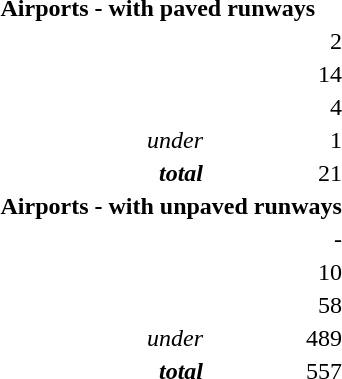<table>
<tr>
<td colspan=2><strong>Airports - with paved runways</strong></td>
</tr>
<tr align=right>
<td><em></em></td>
<td>2</td>
</tr>
<tr align=right>
<td><em></em></td>
<td>14</td>
</tr>
<tr align=right>
<td><em></em></td>
<td>4</td>
</tr>
<tr align=right>
<td><em>under </em></td>
<td>1</td>
</tr>
<tr align=right>
<td><strong><em>total</em></strong></td>
<td>21</td>
</tr>
<tr>
<td colspan=2><strong>Airports - with unpaved runways</strong></td>
</tr>
<tr align=right>
<td><em></em></td>
<td>-</td>
</tr>
<tr align=right>
<td><em></em></td>
<td>10</td>
</tr>
<tr align=right>
<td><em></em></td>
<td>58</td>
</tr>
<tr align=right>
<td><em>under </em></td>
<td>489</td>
</tr>
<tr align=right>
<td><strong><em>total</em></strong></td>
<td>557</td>
</tr>
</table>
